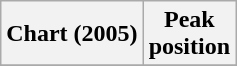<table class="wikitable plainrowheaders" style=text-align:center">
<tr>
<th>Chart (2005)</th>
<th>Peak<br>position</th>
</tr>
<tr>
</tr>
</table>
